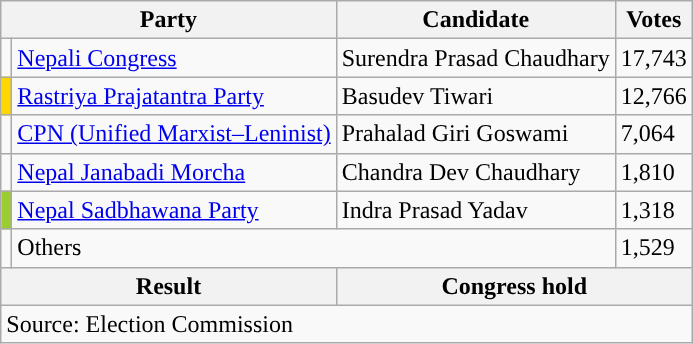<table class="wikitable">
<tr>
<th colspan="2">Party</th>
<th>Candidate</th>
<th>Votes</th>
</tr>
<tr>
<td style="background-color:"></td>
<td><a href='#'>Nepali Congress</a></td>
<td>Surendra Prasad Chaudhary</td>
<td>17,743</td>
</tr>
<tr>
<td style="background-color:gold"></td>
<td><a href='#'>Rastriya Prajatantra Party</a></td>
<td>Basudev Tiwari</td>
<td>12,766</td>
</tr>
<tr>
<td style="background-color:"></td>
<td><a href='#'>CPN (Unified Marxist–Leninist)</a></td>
<td>Prahalad Giri Goswami</td>
<td>7,064</td>
</tr>
<tr>
<td></td>
<td><a href='#'>Nepal Janabadi Morcha</a></td>
<td>Chandra Dev Chaudhary</td>
<td>1,810</td>
</tr>
<tr>
<td style="background-color:yellowgreen"></td>
<td><a href='#'>Nepal Sadbhawana Party</a></td>
<td>Indra Prasad Yadav</td>
<td>1,318</td>
</tr>
<tr>
<td></td>
<td colspan="2">Others</td>
<td>1,529</td>
</tr>
<tr>
<th colspan="2">Result</th>
<th colspan="2">Congress hold</th>
</tr>
<tr>
<td colspan="4">Source: Election Commission</td>
</tr>
</table>
